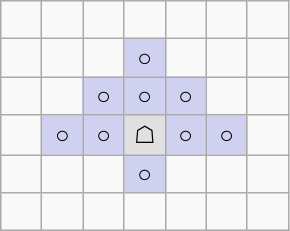<table border="1" class="wikitable">
<tr align=center>
<td width="20"> </td>
<td width="20"> </td>
<td width="20"> </td>
<td width="20"> </td>
<td width="20"> </td>
<td width="20"> </td>
<td width="20"> </td>
</tr>
<tr align=center>
<td> </td>
<td> </td>
<td> </td>
<td style="background:#d0d0f0;">○</td>
<td> </td>
<td> </td>
<td> </td>
</tr>
<tr align=center>
<td> </td>
<td> </td>
<td style="background:#d0d0f0;">○</td>
<td style="background:#d0d0f0;">○</td>
<td style="background:#d0d0f0;">○</td>
<td> </td>
<td> </td>
</tr>
<tr align=center>
<td> </td>
<td style="background:#d0d0f0;">○</td>
<td style="background:#d0d0f0;">○</td>
<td style="background:#e0e0e0;">☖</td>
<td style="background:#d0d0f0;">○</td>
<td style="background:#d0d0f0;">○</td>
<td> </td>
</tr>
<tr align=center>
<td> </td>
<td> </td>
<td> </td>
<td style="background:#d0d0f0;">○</td>
<td> </td>
<td> </td>
<td> </td>
</tr>
<tr align=center>
<td> </td>
<td> </td>
<td> </td>
<td> </td>
<td> </td>
<td> </td>
<td> </td>
</tr>
</table>
